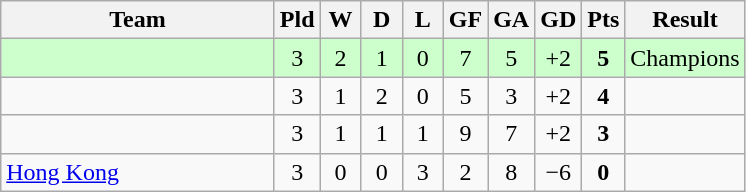<table class="wikitable" style="text-align: center;">
<tr>
<th width=175>Team</th>
<th width=20>Pld</th>
<th width=20>W</th>
<th width=20>D</th>
<th width=20>L</th>
<th width=20>GF</th>
<th width=20>GA</th>
<th width=20>GD</th>
<th width=20>Pts</th>
<th>Result</th>
</tr>
<tr bgcolor=#ccffcc>
<td align="left"></td>
<td>3</td>
<td>2</td>
<td>1</td>
<td>0</td>
<td>7</td>
<td>5</td>
<td>+2</td>
<td><strong>5</strong></td>
<td>Champions</td>
</tr>
<tr>
<td align="left"></td>
<td>3</td>
<td>1</td>
<td>2</td>
<td>0</td>
<td>5</td>
<td>3</td>
<td>+2</td>
<td><strong>4</strong></td>
<td></td>
</tr>
<tr>
<td align="left"></td>
<td>3</td>
<td>1</td>
<td>1</td>
<td>1</td>
<td>9</td>
<td>7</td>
<td>+2</td>
<td><strong>3</strong></td>
<td></td>
</tr>
<tr>
<td align="left"> <a href='#'>Hong Kong</a></td>
<td>3</td>
<td>0</td>
<td>0</td>
<td>3</td>
<td>2</td>
<td>8</td>
<td>−6</td>
<td><strong>0</strong></td>
<td></td>
</tr>
</table>
